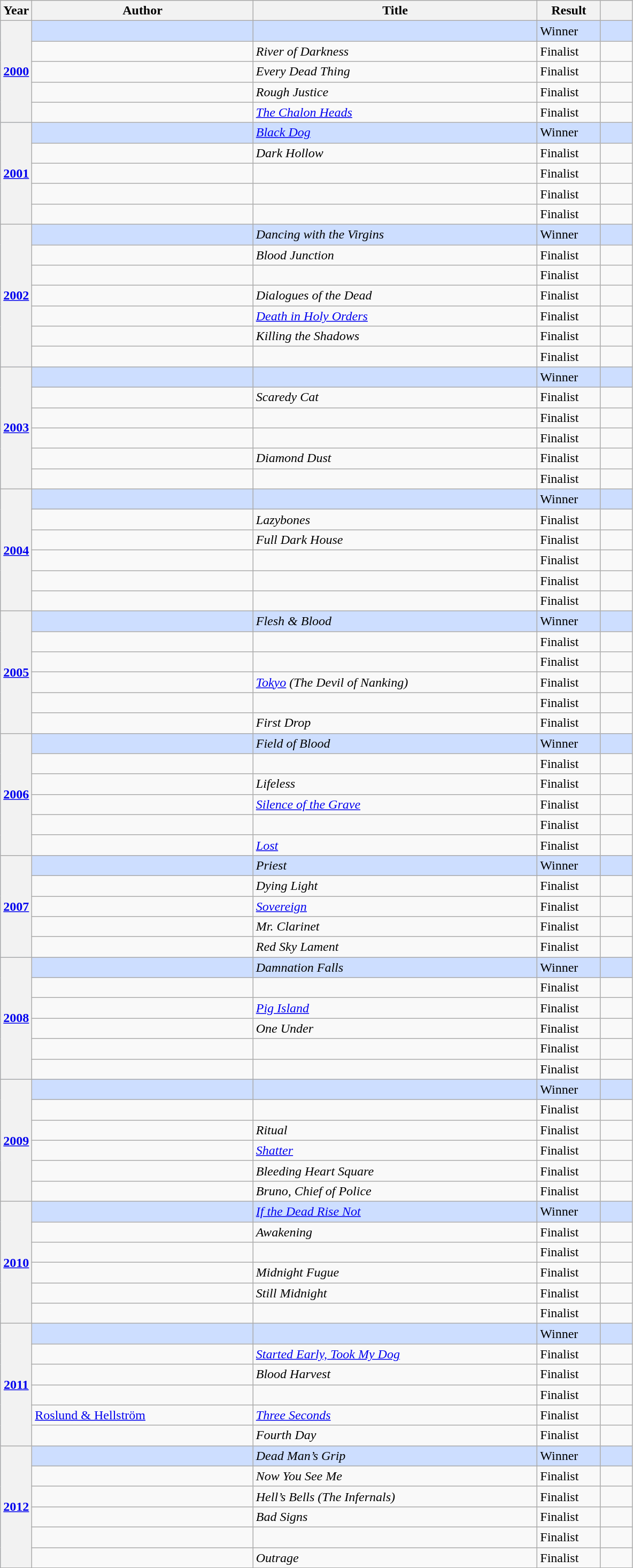<table class="wikitable sortable mw-collapsible" style=“width:100%”>
<tr>
<th scope="col" width="5%">Year</th>
<th scope="col" width="35%">Author</th>
<th scope="col" width="45%">Title</th>
<th scope="col" width="10%">Result</th>
<th scope="col" width="5%"></th>
</tr>
<tr style="background:#cddeff">
<th rowspan="5"><a href='#'>2000</a></th>
<td></td>
<td><em></em></td>
<td>Winner</td>
<td></td>
</tr>
<tr>
<td></td>
<td><em>River of Darkness</em></td>
<td>Finalist</td>
<td></td>
</tr>
<tr>
<td></td>
<td><em>Every Dead Thing</em></td>
<td>Finalist</td>
<td></td>
</tr>
<tr>
<td></td>
<td><em>Rough Justice</em></td>
<td>Finalist</td>
<td></td>
</tr>
<tr>
<td></td>
<td><em><a href='#'>The Chalon Heads</a></em></td>
<td>Finalist</td>
<td></td>
</tr>
<tr style="background:#cddeff">
<th rowspan="5"><a href='#'>2001</a></th>
<td></td>
<td><em><a href='#'>Black Dog</a></em></td>
<td>Winner</td>
<td></td>
</tr>
<tr>
<td></td>
<td><em>Dark Hollow</em></td>
<td>Finalist</td>
<td></td>
</tr>
<tr>
<td></td>
<td><em></em></td>
<td>Finalist</td>
<td></td>
</tr>
<tr>
<td></td>
<td><em></em></td>
<td>Finalist</td>
<td></td>
</tr>
<tr>
<td></td>
<td><em></em></td>
<td>Finalist</td>
<td></td>
</tr>
<tr style="background:#cddeff">
<th rowspan="7"><a href='#'>2002</a></th>
<td></td>
<td><em>Dancing with the Virgins</em></td>
<td>Winner</td>
<td></td>
</tr>
<tr>
<td></td>
<td><em>Blood Junction</em></td>
<td>Finalist</td>
<td></td>
</tr>
<tr>
<td></td>
<td><em></em></td>
<td>Finalist</td>
<td></td>
</tr>
<tr>
<td></td>
<td><em>Dialogues of the Dead</em></td>
<td>Finalist</td>
<td></td>
</tr>
<tr>
<td></td>
<td><em><a href='#'>Death in Holy Orders</a></em></td>
<td>Finalist</td>
<td></td>
</tr>
<tr>
<td></td>
<td><em>Killing the Shadows</em></td>
<td>Finalist</td>
<td></td>
</tr>
<tr>
<td></td>
<td><em></em></td>
<td>Finalist</td>
<td></td>
</tr>
<tr style="background:#cddeff">
<th rowspan="6"><a href='#'>2003</a></th>
<td></td>
<td><em></em></td>
<td>Winner</td>
<td></td>
</tr>
<tr>
<td></td>
<td><em>Scaredy Cat</em></td>
<td>Finalist</td>
<td></td>
</tr>
<tr>
<td></td>
<td><em></em></td>
<td>Finalist</td>
<td></td>
</tr>
<tr>
<td></td>
<td><em></em></td>
<td>Finalist</td>
<td></td>
</tr>
<tr>
<td></td>
<td><em>Diamond Dust</em></td>
<td>Finalist</td>
<td></td>
</tr>
<tr>
<td></td>
<td><em></em></td>
<td>Finalist</td>
<td></td>
</tr>
<tr style="background:#cddeff">
<th rowspan="6"><a href='#'>2004</a></th>
<td></td>
<td><em></em></td>
<td>Winner</td>
<td></td>
</tr>
<tr>
<td></td>
<td><em>Lazybones</em></td>
<td>Finalist</td>
<td></td>
</tr>
<tr>
<td></td>
<td><em>Full Dark House</em></td>
<td>Finalist</td>
<td></td>
</tr>
<tr>
<td></td>
<td><em></em></td>
<td>Finalist</td>
<td></td>
</tr>
<tr>
<td></td>
<td><em></em></td>
<td>Finalist</td>
<td></td>
</tr>
<tr>
<td></td>
<td><em></em></td>
<td>Finalist</td>
<td></td>
</tr>
<tr style="background:#cddeff">
<th rowspan="6"><a href='#'>2005</a></th>
<td></td>
<td><em>Flesh & Blood</em></td>
<td>Winner</td>
<td></td>
</tr>
<tr>
<td></td>
<td><em></em></td>
<td>Finalist</td>
<td></td>
</tr>
<tr>
<td></td>
<td><em></em></td>
<td>Finalist</td>
<td></td>
</tr>
<tr>
<td></td>
<td><em><a href='#'>Tokyo</a> (The Devil of Nanking)</em></td>
<td>Finalist</td>
<td></td>
</tr>
<tr>
<td></td>
<td><em></em></td>
<td>Finalist</td>
<td></td>
</tr>
<tr>
<td></td>
<td><em>First Drop</em></td>
<td>Finalist</td>
<td></td>
</tr>
<tr style="background:#cddeff">
<th rowspan="6"><a href='#'>2006</a></th>
<td></td>
<td><em>Field of Blood</em></td>
<td>Winner</td>
<td></td>
</tr>
<tr>
<td></td>
<td><em></em></td>
<td>Finalist</td>
<td></td>
</tr>
<tr>
<td></td>
<td><em>Lifeless</em></td>
<td>Finalist</td>
<td></td>
</tr>
<tr>
<td></td>
<td><em><a href='#'>Silence of the Grave</a></em></td>
<td>Finalist</td>
<td></td>
</tr>
<tr>
<td></td>
<td><em></em></td>
<td>Finalist</td>
<td></td>
</tr>
<tr>
<td></td>
<td><em><a href='#'>Lost</a></em></td>
<td>Finalist</td>
<td></td>
</tr>
<tr style="background:#cddeff">
<th rowspan="5"><a href='#'>2007</a></th>
<td></td>
<td><em>Priest</em></td>
<td>Winner</td>
<td></td>
</tr>
<tr>
<td></td>
<td><em>Dying Light</em></td>
<td>Finalist</td>
<td></td>
</tr>
<tr>
<td></td>
<td><em><a href='#'>Sovereign</a></em></td>
<td>Finalist</td>
<td></td>
</tr>
<tr>
<td></td>
<td><em>Mr. Clarinet</em></td>
<td>Finalist</td>
<td></td>
</tr>
<tr>
<td></td>
<td><em>Red Sky Lament</em></td>
<td>Finalist</td>
<td></td>
</tr>
<tr style="background:#cddeff">
<th rowspan="6"><a href='#'>2008</a></th>
<td></td>
<td><em>Damnation Falls</em></td>
<td>Winner</td>
<td></td>
</tr>
<tr>
<td></td>
<td><em></em></td>
<td>Finalist</td>
<td></td>
</tr>
<tr>
<td></td>
<td><em><a href='#'>Pig Island</a></em></td>
<td>Finalist</td>
<td></td>
</tr>
<tr>
<td></td>
<td><em>One Under</em></td>
<td>Finalist</td>
<td></td>
</tr>
<tr>
<td></td>
<td><em></em></td>
<td>Finalist</td>
<td></td>
</tr>
<tr>
<td></td>
<td><em></em></td>
<td>Finalist</td>
<td></td>
</tr>
<tr style="background:#cddeff">
<th rowspan="6"><a href='#'>2009</a></th>
<td></td>
<td><em></em></td>
<td>Winner</td>
<td></td>
</tr>
<tr>
<td></td>
<td><em></em></td>
<td>Finalist</td>
<td></td>
</tr>
<tr>
<td></td>
<td><em>Ritual</em></td>
<td>Finalist</td>
<td></td>
</tr>
<tr>
<td></td>
<td><em><a href='#'>Shatter</a></em></td>
<td>Finalist</td>
<td></td>
</tr>
<tr>
<td></td>
<td><em>Bleeding Heart Square</em></td>
<td>Finalist</td>
<td></td>
</tr>
<tr>
<td></td>
<td><em>Bruno, Chief of Police</em></td>
<td>Finalist</td>
<td></td>
</tr>
<tr style="background:#cddeff">
<th rowspan="6"><a href='#'>2010</a></th>
<td></td>
<td><em><a href='#'>If the Dead Rise Not</a></em></td>
<td>Winner</td>
<td></td>
</tr>
<tr>
<td></td>
<td><em>Awakening</em></td>
<td>Finalist</td>
<td></td>
</tr>
<tr>
<td></td>
<td><em></em></td>
<td>Finalist</td>
<td></td>
</tr>
<tr>
<td></td>
<td><em>Midnight Fugue</em></td>
<td>Finalist</td>
<td></td>
</tr>
<tr>
<td></td>
<td><em>Still Midnight</em></td>
<td>Finalist</td>
<td></td>
</tr>
<tr>
<td></td>
<td><em></em></td>
<td>Finalist</td>
<td></td>
</tr>
<tr style="background:#cddeff">
<th rowspan="6"><a href='#'>2011</a></th>
<td></td>
<td><em></em></td>
<td>Winner</td>
<td></td>
</tr>
<tr>
<td></td>
<td><em><a href='#'>Started Early, Took My Dog</a></em></td>
<td>Finalist</td>
<td></td>
</tr>
<tr>
<td></td>
<td><em>Blood Harvest</em></td>
<td>Finalist</td>
<td></td>
</tr>
<tr>
<td></td>
<td><em></em></td>
<td>Finalist</td>
<td></td>
</tr>
<tr>
<td><a href='#'>Roslund & Hellström</a></td>
<td><em><a href='#'>Three Seconds</a></em></td>
<td>Finalist</td>
<td></td>
</tr>
<tr>
<td></td>
<td><em>Fourth Day</em></td>
<td>Finalist</td>
<td></td>
</tr>
<tr style="background:#cddeff">
<th rowspan="6"><a href='#'>2012</a></th>
<td></td>
<td><em>Dead Man’s Grip</em></td>
<td>Winner</td>
<td></td>
</tr>
<tr>
<td></td>
<td><em>Now You See Me</em></td>
<td>Finalist</td>
<td></td>
</tr>
<tr>
<td></td>
<td><em>Hell’s Bells (The Infernals)</em></td>
<td>Finalist</td>
<td></td>
</tr>
<tr>
<td></td>
<td><em>Bad Signs</em></td>
<td>Finalist</td>
<td></td>
</tr>
<tr>
<td></td>
<td><em></em></td>
<td>Finalist</td>
<td></td>
</tr>
<tr>
<td></td>
<td><em>Outrage</em></td>
<td>Finalist</td>
<td></td>
</tr>
</table>
